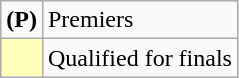<table class=wikitable>
<tr>
<td><strong>(P)</strong></td>
<td>Premiers</td>
</tr>
<tr>
<td bgcolor=FFFFBB></td>
<td>Qualified for finals</td>
</tr>
</table>
